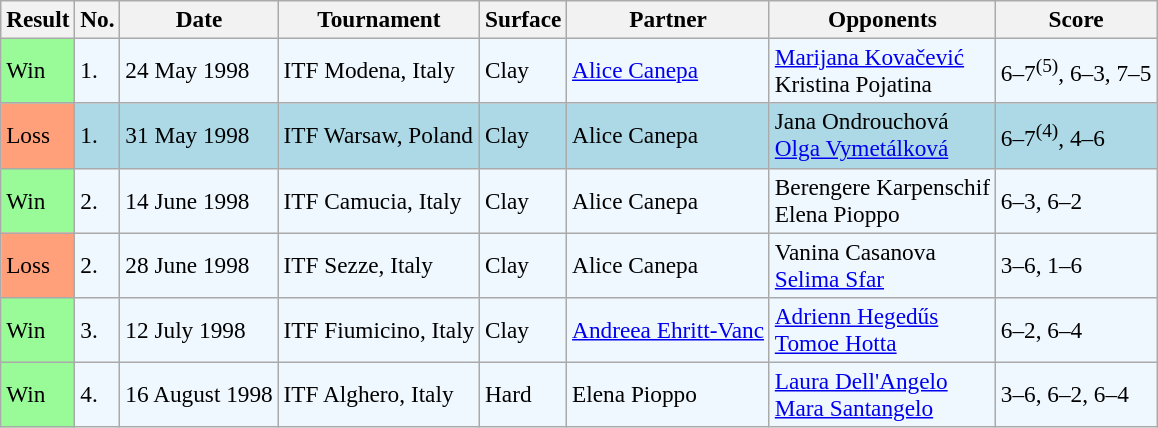<table class="sortable wikitable" style=font-size:97%>
<tr>
<th>Result</th>
<th>No.</th>
<th>Date</th>
<th>Tournament</th>
<th>Surface</th>
<th>Partner</th>
<th>Opponents</th>
<th>Score</th>
</tr>
<tr style="background:#f0f8ff;">
<td style="background:#98fb98;">Win</td>
<td>1.</td>
<td>24 May 1998</td>
<td>ITF Modena, Italy</td>
<td>Clay</td>
<td> <a href='#'>Alice Canepa</a></td>
<td> <a href='#'>Marijana Kovačević</a> <br>  Kristina Pojatina</td>
<td>6–7<sup>(5)</sup>, 6–3, 7–5</td>
</tr>
<tr style="background:lightblue;">
<td style="background:#ffa07a;">Loss</td>
<td>1.</td>
<td>31 May 1998</td>
<td>ITF Warsaw, Poland</td>
<td>Clay</td>
<td> Alice Canepa</td>
<td> Jana Ondrouchová <br>  <a href='#'>Olga Vymetálková</a></td>
<td>6–7<sup>(4)</sup>, 4–6</td>
</tr>
<tr style="background:#f0f8ff;">
<td style="background:#98fb98;">Win</td>
<td>2.</td>
<td>14 June 1998</td>
<td>ITF Camucia, Italy</td>
<td>Clay</td>
<td> Alice Canepa</td>
<td> Berengere Karpenschif <br>  Elena Pioppo</td>
<td>6–3, 6–2</td>
</tr>
<tr style="background:#f0f8ff;">
<td style="background:#ffa07a;">Loss</td>
<td>2.</td>
<td>28 June 1998</td>
<td>ITF Sezze, Italy</td>
<td>Clay</td>
<td> Alice Canepa</td>
<td> Vanina Casanova <br>  <a href='#'>Selima Sfar</a></td>
<td>3–6, 1–6</td>
</tr>
<tr style="background:#f0f8ff;">
<td style="background:#98fb98;">Win</td>
<td>3.</td>
<td>12 July 1998</td>
<td>ITF Fiumicino, Italy</td>
<td>Clay</td>
<td> <a href='#'>Andreea Ehritt-Vanc</a></td>
<td> <a href='#'>Adrienn Hegedűs</a> <br>  <a href='#'>Tomoe Hotta</a></td>
<td>6–2, 6–4</td>
</tr>
<tr style="background:#f0f8ff;">
<td style="background:#98fb98;">Win</td>
<td>4.</td>
<td>16 August 1998</td>
<td>ITF Alghero, Italy</td>
<td>Hard</td>
<td> Elena Pioppo</td>
<td> <a href='#'>Laura Dell'Angelo</a> <br>  <a href='#'>Mara Santangelo</a></td>
<td>3–6, 6–2, 6–4</td>
</tr>
</table>
